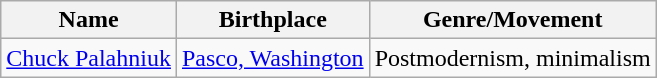<table class="wikitable">
<tr>
<th>Name</th>
<th>Birthplace</th>
<th>Genre/Movement</th>
</tr>
<tr>
<td><a href='#'>Chuck Palahniuk</a></td>
<td><a href='#'>Pasco, Washington</a></td>
<td>Postmodernism, minimalism</td>
</tr>
</table>
